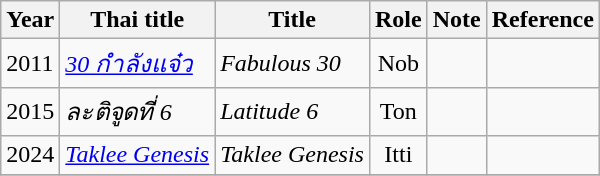<table class="wikitable">
<tr>
<th>Year</th>
<th>Thai title</th>
<th>Title</th>
<th>Role</th>
<th>Note</th>
<th>Reference</th>
</tr>
<tr>
<td>2011</td>
<td><em><a href='#'>30 กำลังแจ๋ว</a></em></td>
<td><em>Fabulous 30</em></td>
<td align="center">Nob</td>
<td align="center"></td>
<td align="center"></td>
</tr>
<tr>
<td>2015</td>
<td><em>ละติจูดที่ 6</em></td>
<td><em>Latitude 6</em></td>
<td align="center">Ton</td>
<td align="center"></td>
<td align="center"></td>
</tr>
<tr>
<td>2024</td>
<td><em><a href='#'>Taklee Genesis</a></em></td>
<td><em>Taklee Genesis</em></td>
<td align="center">Itti</td>
<td align="center"></td>
<td align="center"></td>
</tr>
<tr>
</tr>
</table>
